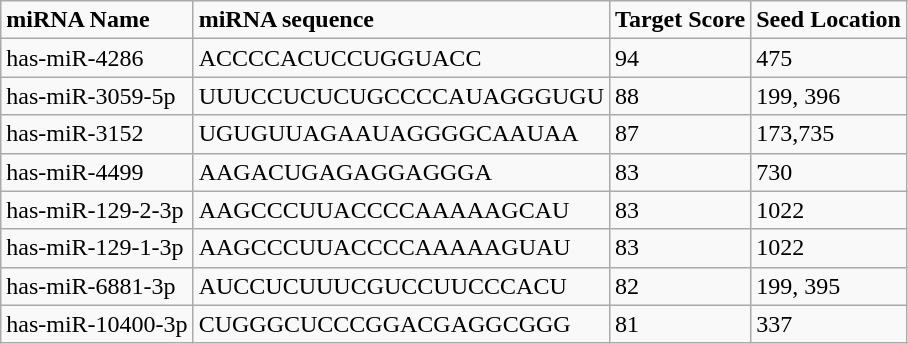<table class="wikitable">
<tr>
<td><strong>miRNA Name</strong></td>
<td><strong>miRNA sequence</strong></td>
<td><strong>Target Score</strong></td>
<td><strong>Seed Location</strong></td>
</tr>
<tr>
<td>has-miR-4286</td>
<td>ACCCCACUCCUGGUACC</td>
<td>94</td>
<td>475</td>
</tr>
<tr>
<td>has-miR-3059-5p</td>
<td>UUUCCUCUCUGCCCCAUAGGGUGU</td>
<td>88</td>
<td>199, 396</td>
</tr>
<tr>
<td>has-miR-3152</td>
<td>UGUGUUAGAAUAGGGGCAAUAA</td>
<td>87</td>
<td>173,735</td>
</tr>
<tr>
<td>has-miR-4499</td>
<td>AAGACUGAGAGGAGGGA</td>
<td>83</td>
<td>730</td>
</tr>
<tr>
<td>has-miR-129-2-3p</td>
<td>AAGCCCUUACCCCAAAAAGCAU</td>
<td>83</td>
<td>1022</td>
</tr>
<tr>
<td>has-miR-129-1-3p</td>
<td>AAGCCCUUACCCCAAAAAGUAU</td>
<td>83</td>
<td>1022</td>
</tr>
<tr>
<td>has-miR-6881-3p</td>
<td>AUCCUCUUUCGUCCUUCCCACU</td>
<td>82</td>
<td>199, 395</td>
</tr>
<tr>
<td>has-miR-10400-3p</td>
<td>CUGGGCUCCCGGACGAGGCGGG</td>
<td>81</td>
<td>337</td>
</tr>
</table>
